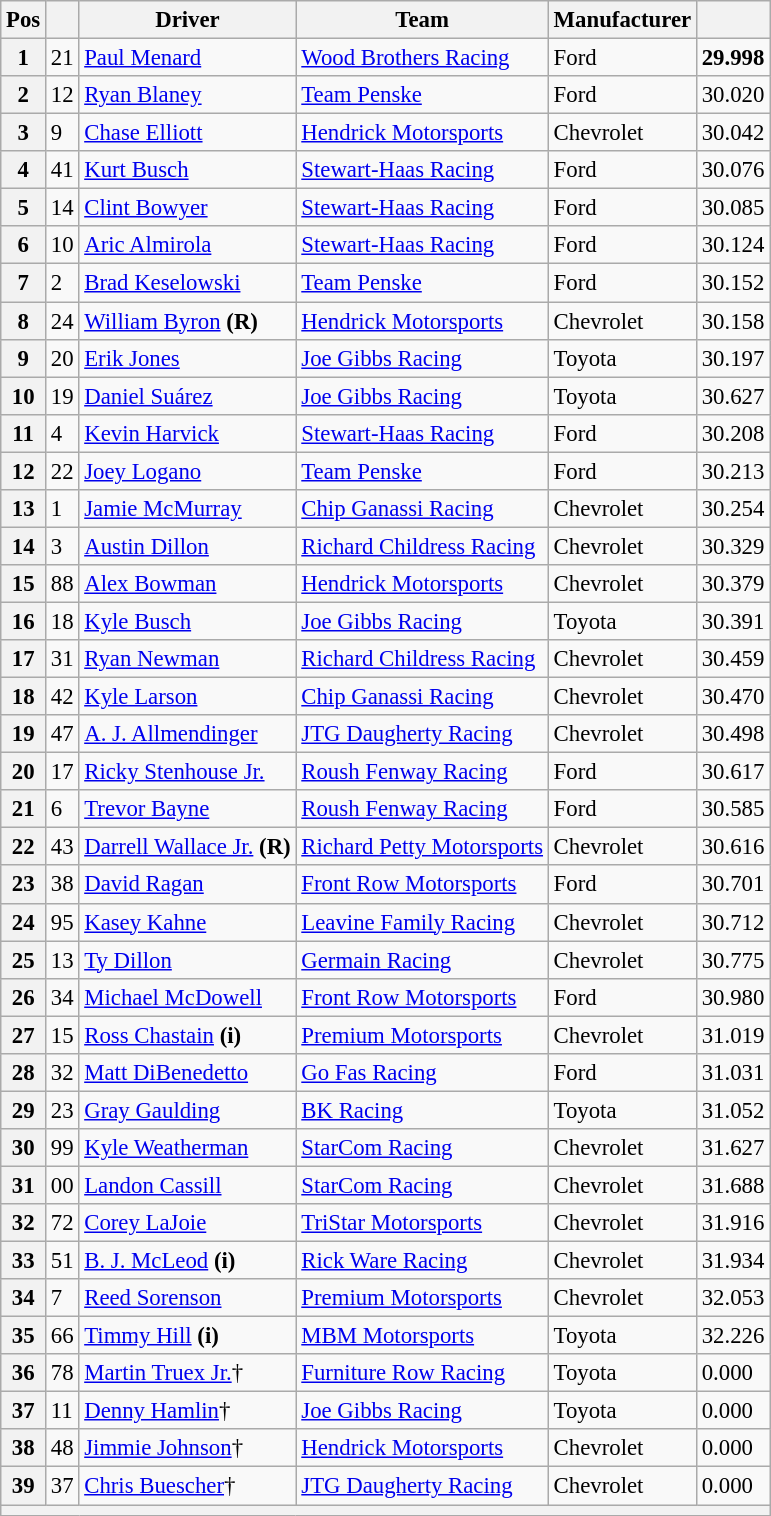<table class="wikitable" style="font-size:95%">
<tr>
<th>Pos</th>
<th></th>
<th>Driver</th>
<th>Team</th>
<th>Manufacturer</th>
<th></th>
</tr>
<tr>
<th>1</th>
<td>21</td>
<td><a href='#'>Paul Menard</a></td>
<td><a href='#'>Wood Brothers Racing</a></td>
<td>Ford</td>
<td><strong>29.998</strong></td>
</tr>
<tr>
<th>2</th>
<td>12</td>
<td><a href='#'>Ryan Blaney</a></td>
<td><a href='#'>Team Penske</a></td>
<td>Ford</td>
<td>30.020</td>
</tr>
<tr>
<th>3</th>
<td>9</td>
<td><a href='#'>Chase Elliott</a></td>
<td><a href='#'>Hendrick Motorsports</a></td>
<td>Chevrolet</td>
<td>30.042</td>
</tr>
<tr>
<th>4</th>
<td>41</td>
<td><a href='#'>Kurt Busch</a></td>
<td><a href='#'>Stewart-Haas Racing</a></td>
<td>Ford</td>
<td>30.076</td>
</tr>
<tr>
<th>5</th>
<td>14</td>
<td><a href='#'>Clint Bowyer</a></td>
<td><a href='#'>Stewart-Haas Racing</a></td>
<td>Ford</td>
<td>30.085</td>
</tr>
<tr>
<th>6</th>
<td>10</td>
<td><a href='#'>Aric Almirola</a></td>
<td><a href='#'>Stewart-Haas Racing</a></td>
<td>Ford</td>
<td>30.124</td>
</tr>
<tr>
<th>7</th>
<td>2</td>
<td><a href='#'>Brad Keselowski</a></td>
<td><a href='#'>Team Penske</a></td>
<td>Ford</td>
<td>30.152</td>
</tr>
<tr>
<th>8</th>
<td>24</td>
<td><a href='#'>William Byron</a> <strong>(R)</strong></td>
<td><a href='#'>Hendrick Motorsports</a></td>
<td>Chevrolet</td>
<td>30.158</td>
</tr>
<tr>
<th>9</th>
<td>20</td>
<td><a href='#'>Erik Jones</a></td>
<td><a href='#'>Joe Gibbs Racing</a></td>
<td>Toyota</td>
<td>30.197</td>
</tr>
<tr>
<th>10</th>
<td>19</td>
<td><a href='#'>Daniel Suárez</a></td>
<td><a href='#'>Joe Gibbs Racing</a></td>
<td>Toyota</td>
<td>30.627</td>
</tr>
<tr>
<th>11</th>
<td>4</td>
<td><a href='#'>Kevin Harvick</a></td>
<td><a href='#'>Stewart-Haas Racing</a></td>
<td>Ford</td>
<td>30.208</td>
</tr>
<tr>
<th>12</th>
<td>22</td>
<td><a href='#'>Joey Logano</a></td>
<td><a href='#'>Team Penske</a></td>
<td>Ford</td>
<td>30.213</td>
</tr>
<tr>
<th>13</th>
<td>1</td>
<td><a href='#'>Jamie McMurray</a></td>
<td><a href='#'>Chip Ganassi Racing</a></td>
<td>Chevrolet</td>
<td>30.254</td>
</tr>
<tr>
<th>14</th>
<td>3</td>
<td><a href='#'>Austin Dillon</a></td>
<td><a href='#'>Richard Childress Racing</a></td>
<td>Chevrolet</td>
<td>30.329</td>
</tr>
<tr>
<th>15</th>
<td>88</td>
<td><a href='#'>Alex Bowman</a></td>
<td><a href='#'>Hendrick Motorsports</a></td>
<td>Chevrolet</td>
<td>30.379</td>
</tr>
<tr>
<th>16</th>
<td>18</td>
<td><a href='#'>Kyle Busch</a></td>
<td><a href='#'>Joe Gibbs Racing</a></td>
<td>Toyota</td>
<td>30.391</td>
</tr>
<tr>
<th>17</th>
<td>31</td>
<td><a href='#'>Ryan Newman</a></td>
<td><a href='#'>Richard Childress Racing</a></td>
<td>Chevrolet</td>
<td>30.459</td>
</tr>
<tr>
<th>18</th>
<td>42</td>
<td><a href='#'>Kyle Larson</a></td>
<td><a href='#'>Chip Ganassi Racing</a></td>
<td>Chevrolet</td>
<td>30.470</td>
</tr>
<tr>
<th>19</th>
<td>47</td>
<td><a href='#'>A. J. Allmendinger</a></td>
<td><a href='#'>JTG Daugherty Racing</a></td>
<td>Chevrolet</td>
<td>30.498</td>
</tr>
<tr>
<th>20</th>
<td>17</td>
<td><a href='#'>Ricky Stenhouse Jr.</a></td>
<td><a href='#'>Roush Fenway Racing</a></td>
<td>Ford</td>
<td>30.617</td>
</tr>
<tr>
<th>21</th>
<td>6</td>
<td><a href='#'>Trevor Bayne</a></td>
<td><a href='#'>Roush Fenway Racing</a></td>
<td>Ford</td>
<td>30.585</td>
</tr>
<tr>
<th>22</th>
<td>43</td>
<td><a href='#'>Darrell Wallace Jr.</a> <strong>(R)</strong></td>
<td><a href='#'>Richard Petty Motorsports</a></td>
<td>Chevrolet</td>
<td>30.616</td>
</tr>
<tr>
<th>23</th>
<td>38</td>
<td><a href='#'>David Ragan</a></td>
<td><a href='#'>Front Row Motorsports</a></td>
<td>Ford</td>
<td>30.701</td>
</tr>
<tr>
<th>24</th>
<td>95</td>
<td><a href='#'>Kasey Kahne</a></td>
<td><a href='#'>Leavine Family Racing</a></td>
<td>Chevrolet</td>
<td>30.712</td>
</tr>
<tr>
<th>25</th>
<td>13</td>
<td><a href='#'>Ty Dillon</a></td>
<td><a href='#'>Germain Racing</a></td>
<td>Chevrolet</td>
<td>30.775</td>
</tr>
<tr>
<th>26</th>
<td>34</td>
<td><a href='#'>Michael McDowell</a></td>
<td><a href='#'>Front Row Motorsports</a></td>
<td>Ford</td>
<td>30.980</td>
</tr>
<tr>
<th>27</th>
<td>15</td>
<td><a href='#'>Ross Chastain</a> <strong>(i)</strong></td>
<td><a href='#'>Premium Motorsports</a></td>
<td>Chevrolet</td>
<td>31.019</td>
</tr>
<tr>
<th>28</th>
<td>32</td>
<td><a href='#'>Matt DiBenedetto</a></td>
<td><a href='#'>Go Fas Racing</a></td>
<td>Ford</td>
<td>31.031</td>
</tr>
<tr>
<th>29</th>
<td>23</td>
<td><a href='#'>Gray Gaulding</a></td>
<td><a href='#'>BK Racing</a></td>
<td>Toyota</td>
<td>31.052</td>
</tr>
<tr>
<th>30</th>
<td>99</td>
<td><a href='#'>Kyle Weatherman</a></td>
<td><a href='#'>StarCom Racing</a></td>
<td>Chevrolet</td>
<td>31.627</td>
</tr>
<tr>
<th>31</th>
<td>00</td>
<td><a href='#'>Landon Cassill</a></td>
<td><a href='#'>StarCom Racing</a></td>
<td>Chevrolet</td>
<td>31.688</td>
</tr>
<tr>
<th>32</th>
<td>72</td>
<td><a href='#'>Corey LaJoie</a></td>
<td><a href='#'>TriStar Motorsports</a></td>
<td>Chevrolet</td>
<td>31.916</td>
</tr>
<tr>
<th>33</th>
<td>51</td>
<td><a href='#'>B. J. McLeod</a> <strong>(i)</strong></td>
<td><a href='#'>Rick Ware Racing</a></td>
<td>Chevrolet</td>
<td>31.934</td>
</tr>
<tr>
<th>34</th>
<td>7</td>
<td><a href='#'>Reed Sorenson</a></td>
<td><a href='#'>Premium Motorsports</a></td>
<td>Chevrolet</td>
<td>32.053</td>
</tr>
<tr>
<th>35</th>
<td>66</td>
<td><a href='#'>Timmy Hill</a> <strong>(i)</strong></td>
<td><a href='#'>MBM Motorsports</a></td>
<td>Toyota</td>
<td>32.226</td>
</tr>
<tr>
<th>36</th>
<td>78</td>
<td><a href='#'>Martin Truex Jr.</a>†</td>
<td><a href='#'>Furniture Row Racing</a></td>
<td>Toyota</td>
<td>0.000</td>
</tr>
<tr>
<th>37</th>
<td>11</td>
<td><a href='#'>Denny Hamlin</a>†</td>
<td><a href='#'>Joe Gibbs Racing</a></td>
<td>Toyota</td>
<td>0.000</td>
</tr>
<tr>
<th>38</th>
<td>48</td>
<td><a href='#'>Jimmie Johnson</a>†</td>
<td><a href='#'>Hendrick Motorsports</a></td>
<td>Chevrolet</td>
<td>0.000</td>
</tr>
<tr>
<th>39</th>
<td>37</td>
<td><a href='#'>Chris Buescher</a>†</td>
<td><a href='#'>JTG Daugherty Racing</a></td>
<td>Chevrolet</td>
<td>0.000</td>
</tr>
<tr>
<th colspan="6"></th>
</tr>
</table>
